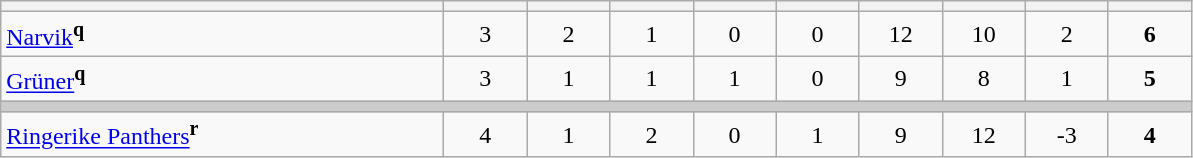<table class="wikitable">
<tr>
<th style="width:18em;"></th>
<th style="width:3em;"></th>
<th style="width:3em;"></th>
<th style="width:3em;"></th>
<th style="width:3em;"></th>
<th style="width:3em;"></th>
<th style="width:3em;"></th>
<th style="width:3em;"></th>
<th style="width:3em;"></th>
<th style="width:3em;"></th>
</tr>
<tr align=center>
<td align=left><a href='#'>Narvik</a><sup><strong>q</strong></sup></td>
<td>3</td>
<td>2</td>
<td>1</td>
<td>0</td>
<td>0</td>
<td>12</td>
<td>10</td>
<td>2</td>
<td><strong>6</strong></td>
</tr>
<tr align=center>
<td align=left><a href='#'>Grüner</a><sup><strong>q</strong></sup></td>
<td>3</td>
<td>1</td>
<td>1</td>
<td>1</td>
<td>0</td>
<td>9</td>
<td>8</td>
<td>1</td>
<td><strong>5</strong></td>
</tr>
<tr bgcolor="#cccccc" class="unsortable">
<td colspan=10></td>
</tr>
<tr align=center>
<td align=left><a href='#'>Ringerike Panthers</a><sup><strong>r</strong></sup></td>
<td>4</td>
<td>1</td>
<td>2</td>
<td>0</td>
<td>1</td>
<td>9</td>
<td>12</td>
<td>-3</td>
<td><strong>4</strong></td>
</tr>
</table>
